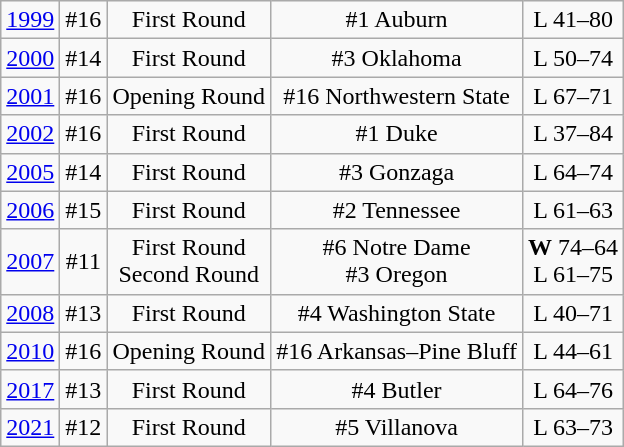<table class="wikitable">
<tr align="center">
<td><a href='#'>1999</a></td>
<td>#16</td>
<td>First Round</td>
<td>#1 Auburn</td>
<td>L 41–80</td>
</tr>
<tr align="center">
<td><a href='#'>2000</a></td>
<td>#14</td>
<td>First Round</td>
<td>#3 Oklahoma</td>
<td>L 50–74</td>
</tr>
<tr align="center">
<td><a href='#'>2001</a></td>
<td>#16</td>
<td>Opening Round</td>
<td>#16 Northwestern State</td>
<td>L 67–71</td>
</tr>
<tr align="center">
<td><a href='#'>2002</a></td>
<td>#16</td>
<td>First Round</td>
<td>#1 Duke</td>
<td>L 37–84</td>
</tr>
<tr align="center">
<td><a href='#'>2005</a></td>
<td>#14</td>
<td>First Round</td>
<td>#3 Gonzaga</td>
<td>L 64–74</td>
</tr>
<tr align="center">
<td><a href='#'>2006</a></td>
<td>#15</td>
<td>First Round</td>
<td>#2 Tennessee</td>
<td>L 61–63</td>
</tr>
<tr align="center">
<td><a href='#'>2007</a></td>
<td>#11</td>
<td>First Round<br>Second Round</td>
<td>#6 Notre Dame<br>#3 Oregon</td>
<td><strong>W</strong> 74–64<br>L 61–75</td>
</tr>
<tr align="center">
<td><a href='#'>2008</a></td>
<td>#13</td>
<td>First Round</td>
<td>#4 Washington State</td>
<td>L 40–71</td>
</tr>
<tr align="center">
<td><a href='#'>2010</a></td>
<td>#16</td>
<td>Opening Round</td>
<td>#16 Arkansas–Pine Bluff</td>
<td>L 44–61</td>
</tr>
<tr align="center">
<td><a href='#'>2017</a></td>
<td>#13</td>
<td>First Round</td>
<td>#4 Butler</td>
<td>L 64–76</td>
</tr>
<tr align="center">
<td><a href='#'>2021</a></td>
<td>#12</td>
<td>First Round</td>
<td>#5 Villanova</td>
<td>L 63–73</td>
</tr>
</table>
